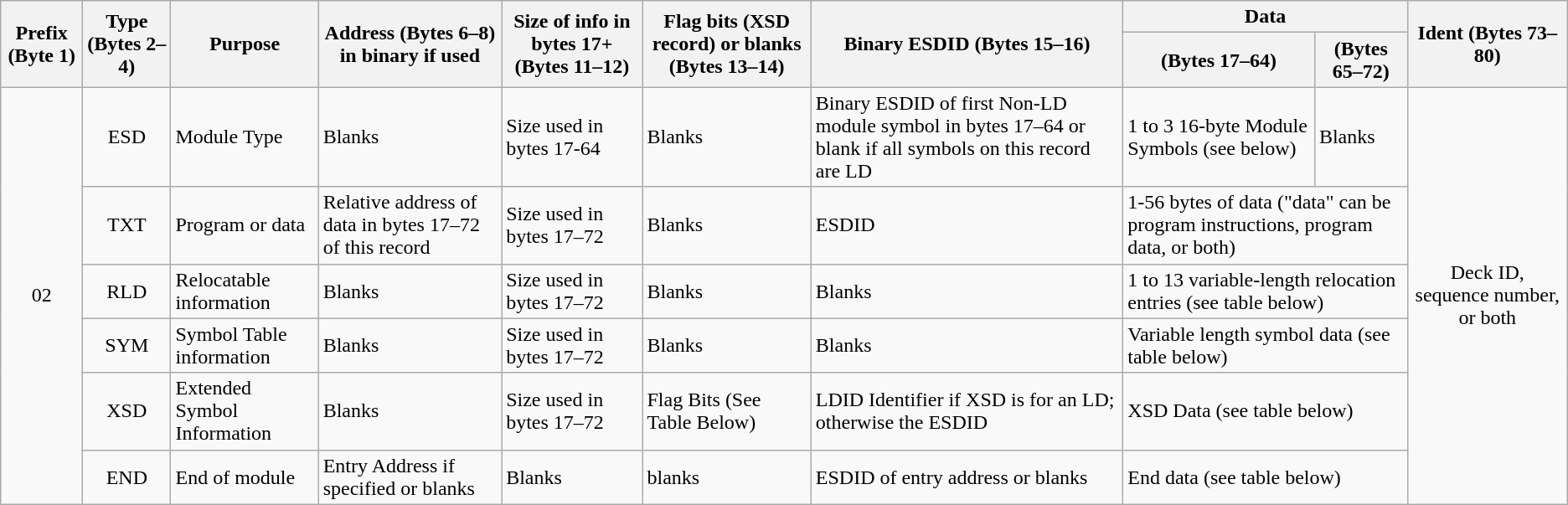<table class="wikitable" border="1">
<tr>
<th rowspan=2>Prefix (Byte 1)</th>
<th rowspan=2>Type (Bytes 2–4)</th>
<th rowspan=2>Purpose</th>
<th rowspan=2>Address (Bytes 6–8) in binary if used</th>
<th rowspan=2>Size of info in bytes 17+ (Bytes 11–12)</th>
<th rowspan=2>Flag bits (XSD record) or blanks (Bytes 13–14)</th>
<th rowspan=2>Binary ESDID (Bytes 15–16)</th>
<th colspan=2>Data</th>
<th rowspan=2>Ident (Bytes 73–80)</th>
</tr>
<tr>
<th>(Bytes 17–64)</th>
<th>(Bytes 65–72)</th>
</tr>
<tr>
<td Rowspan=6 style="text-align:center">02</td>
<td style="text-align:center">ESD</td>
<td>Module Type</td>
<td>Blanks</td>
<td>Size used in bytes 17-64</td>
<td>Blanks</td>
<td>Binary ESDID of first Non-LD module symbol in bytes 17–64 or blank if all symbols on this record are LD</td>
<td>1 to 3 16-byte Module Symbols (see below)</td>
<td>Blanks</td>
<td Rowspan=6 style="text-align:center">Deck ID,<br>sequence number,<br>or both</td>
</tr>
<tr>
<td style="text-align:center">TXT</td>
<td>Program or data</td>
<td>Relative address of data in bytes 17–72 of this record</td>
<td>Size used in bytes 17–72</td>
<td>Blanks</td>
<td>ESDID</td>
<td colspan=2>1-56 bytes of data ("data" can be program instructions, program data, or both)</td>
</tr>
<tr>
<td style="text-align:center">RLD</td>
<td>Relocatable information</td>
<td>Blanks</td>
<td>Size used in bytes 17–72</td>
<td>Blanks</td>
<td>Blanks</td>
<td Colspan=2>1 to 13 variable-length relocation entries (see table below)</td>
</tr>
<tr>
<td style="text-align:center">SYM</td>
<td>Symbol Table information</td>
<td>Blanks</td>
<td>Size used in bytes 17–72</td>
<td>Blanks</td>
<td>Blanks</td>
<td Colspan=2>Variable length symbol data (see table below)</td>
</tr>
<tr>
<td style="text-align:center">XSD</td>
<td>Extended Symbol Information</td>
<td>Blanks</td>
<td>Size used in bytes 17–72</td>
<td>Flag Bits (See Table Below)</td>
<td>LDID Identifier if XSD is for an LD; otherwise the ESDID</td>
<td Colspan=2>XSD Data (see table below)</td>
</tr>
<tr>
<td style="text-align:center">END</td>
<td>End of module</td>
<td>Entry Address if specified or blanks</td>
<td>Blanks</td>
<td>blanks</td>
<td>ESDID of entry address or blanks</td>
<td Colspan=2>End data (see table below)</td>
</tr>
</table>
